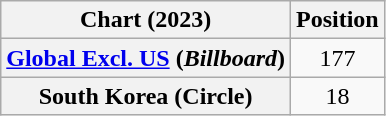<table class="wikitable sortable plainrowheaders" style="text-align:center">
<tr>
<th scope="col">Chart (2023)</th>
<th scope="col">Position</th>
</tr>
<tr>
<th scope="row"><a href='#'>Global Excl. US</a> (<em>Billboard</em>)</th>
<td>177</td>
</tr>
<tr>
<th scope="row">South Korea (Circle)</th>
<td>18</td>
</tr>
</table>
